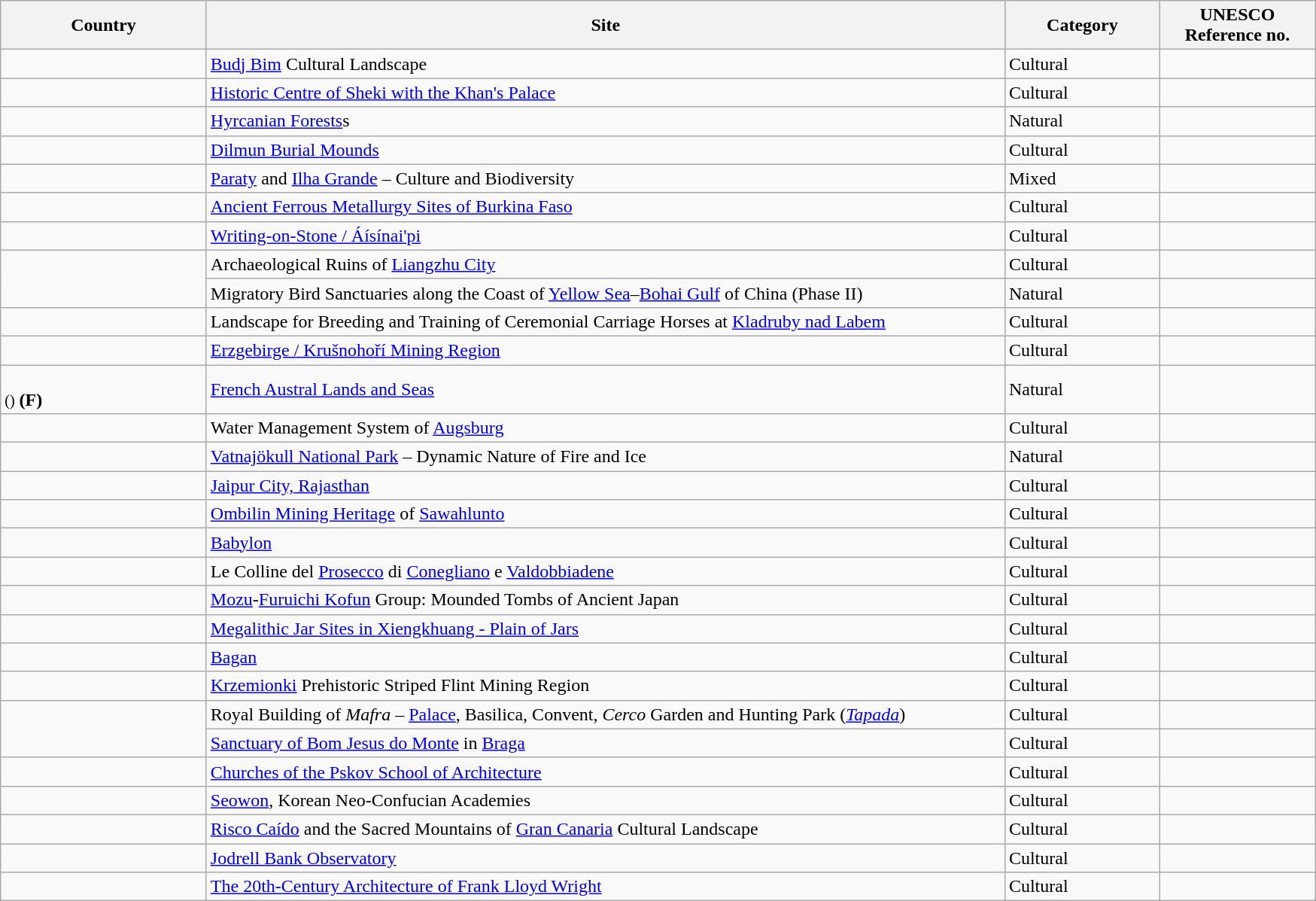<table class="wikitable sortable" style="font-size:100%;">
<tr>
<th scope="col" width="175">Country</th>
<th scope="col" width="700">Site</th>
<th scope="col" width="130">Category</th>
<th scope="col" width="130">UNESCO Reference no.</th>
</tr>
<tr>
<td></td>
<td><a href='#'>Budj Bim</a> Cultural Landscape</td>
<td>Cultural</td>
<td></td>
</tr>
<tr>
<td></td>
<td><a href='#'>Historic Centre of Sheki with the Khan's Palace</a></td>
<td>Cultural</td>
<td></td>
</tr>
<tr>
<td><br></td>
<td><a href='#'>Hyrcanian Forests</a>s</td>
<td>Natural</td>
<td></td>
</tr>
<tr>
<td></td>
<td><a href='#'>Dilmun Burial Mounds</a></td>
<td>Cultural</td>
<td></td>
</tr>
<tr>
<td></td>
<td><a href='#'>Paraty</a> and <a href='#'>Ilha Grande</a> – Culture and Biodiversity</td>
<td>Mixed</td>
<td></td>
</tr>
<tr>
<td></td>
<td><a href='#'>Ancient Ferrous Metallurgy Sites of Burkina Faso</a></td>
<td>Cultural</td>
<td></td>
</tr>
<tr>
<td></td>
<td><a href='#'>Writing-on-Stone / Áísínai'pi</a></td>
<td>Cultural</td>
<td></td>
</tr>
<tr>
<td rowspan="2"></td>
<td>Archaeological Ruins of <a href='#'>Liangzhu City</a></td>
<td>Cultural</td>
<td></td>
</tr>
<tr>
<td>Migratory Bird Sanctuaries along the Coast of <a href='#'>Yellow Sea</a>–<a href='#'>Bohai Gulf</a> of China (Phase II)</td>
<td>Natural</td>
<td></td>
</tr>
<tr>
<td></td>
<td>Landscape for Breeding and Training of Ceremonial Carriage Horses at <a href='#'>Kladruby nad Labem</a></td>
<td>Cultural</td>
<td></td>
</tr>
<tr>
<td><br></td>
<td><a href='#'>Erzgebirge / Krušnohoří Mining Region</a></td>
<td>Cultural</td>
<td></td>
</tr>
<tr>
<td><br><small>()</small> <strong>(F)</strong></td>
<td><a href='#'>French Austral Lands and Seas</a></td>
<td>Natural</td>
<td></td>
</tr>
<tr>
<td></td>
<td>Water Management System of <a href='#'>Augsburg</a></td>
<td>Cultural</td>
<td></td>
</tr>
<tr>
<td></td>
<td><a href='#'>Vatnajökull National Park</a> – Dynamic Nature of Fire and Ice</td>
<td>Natural</td>
<td></td>
</tr>
<tr>
<td></td>
<td><a href='#'>Jaipur City, Rajasthan</a></td>
<td>Cultural</td>
<td></td>
</tr>
<tr>
<td></td>
<td><a href='#'>Ombilin Mining Heritage</a> of <a href='#'>Sawahlunto</a></td>
<td>Cultural</td>
<td></td>
</tr>
<tr>
<td></td>
<td><a href='#'>Babylon</a></td>
<td>Cultural</td>
<td></td>
</tr>
<tr>
<td></td>
<td>Le Colline del <a href='#'>Prosecco</a> di <a href='#'>Conegliano</a> e <a href='#'>Valdobbiadene</a></td>
<td>Cultural</td>
<td></td>
</tr>
<tr>
<td></td>
<td><a href='#'>Mozu</a>-<a href='#'>Furuichi Kofun</a> Group: Mounded Tombs of Ancient Japan</td>
<td>Cultural</td>
<td></td>
</tr>
<tr>
<td></td>
<td><a href='#'>Megalithic Jar Sites in Xiengkhuang - Plain of Jars</a></td>
<td>Cultural</td>
<td></td>
</tr>
<tr>
<td></td>
<td><a href='#'>Bagan</a></td>
<td>Cultural</td>
<td></td>
</tr>
<tr>
<td></td>
<td><a href='#'>Krzemionki</a> Prehistoric Striped Flint Mining Region</td>
<td>Cultural</td>
<td></td>
</tr>
<tr>
<td rowspan="2"></td>
<td>Royal Building of <em>Mafra</em> – <a href='#'>Palace</a>, Basilica, Convent, <em>Cerco</em> Garden and Hunting Park (<a href='#'><em>Tapada</em></a>)</td>
<td>Cultural</td>
<td></td>
</tr>
<tr>
<td><a href='#'>Sanctuary of Bom Jesus do Monte</a> in <a href='#'>Braga</a></td>
<td>Cultural</td>
<td></td>
</tr>
<tr>
<td></td>
<td><a href='#'>Churches of the Pskov School of Architecture</a></td>
<td>Cultural</td>
<td></td>
</tr>
<tr>
<td></td>
<td><a href='#'>Seowon</a>, Korean Neo-Confucian Academies</td>
<td>Cultural</td>
<td></td>
</tr>
<tr>
<td></td>
<td><a href='#'>Risco Caído</a> and the Sacred Mountains of <a href='#'>Gran Canaria</a> Cultural Landscape</td>
<td>Cultural</td>
<td></td>
</tr>
<tr>
<td></td>
<td><a href='#'>Jodrell Bank Observatory</a></td>
<td>Cultural</td>
<td></td>
</tr>
<tr>
<td></td>
<td><a href='#'>The 20th-Century Architecture of Frank Lloyd Wright</a></td>
<td>Cultural</td>
<td></td>
</tr>
</table>
